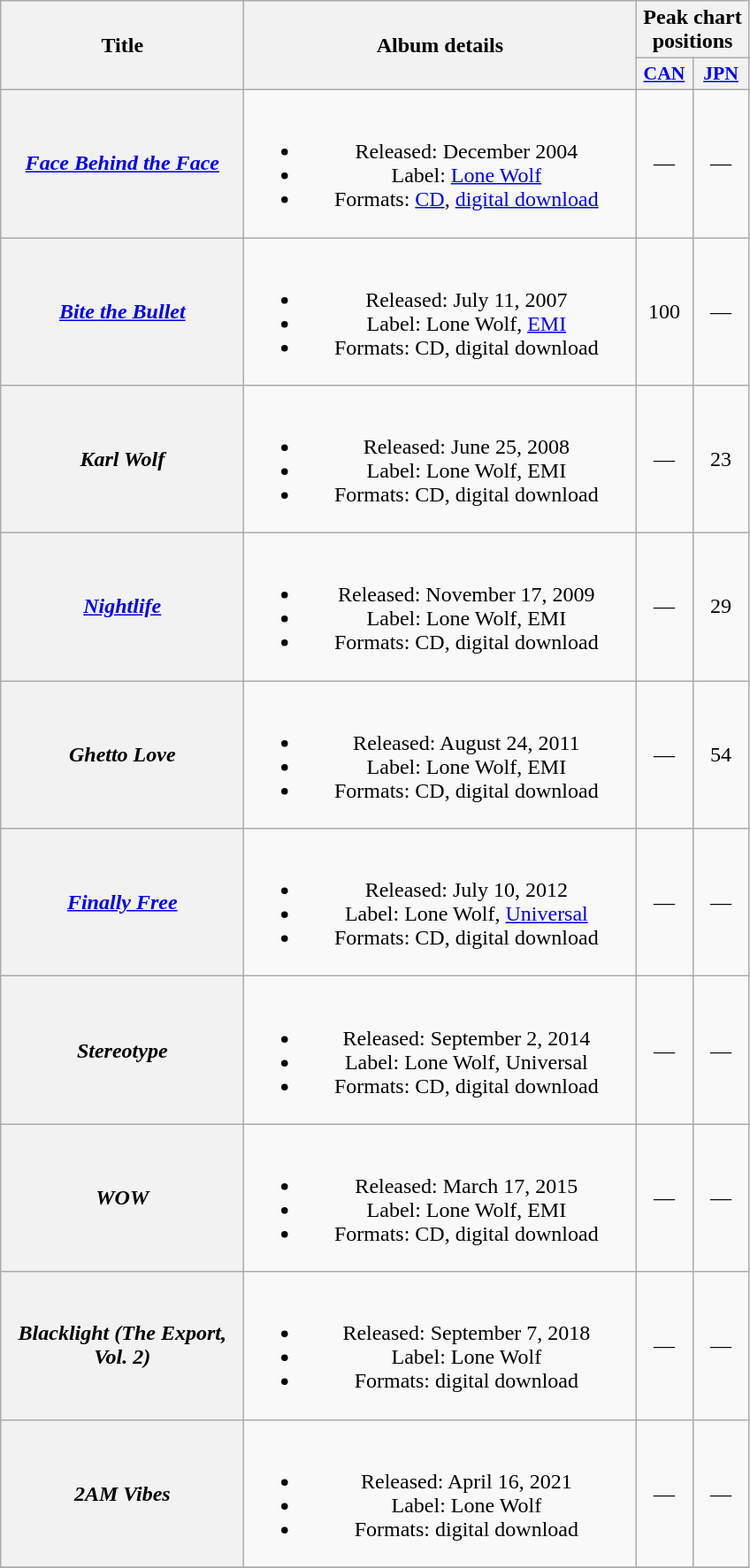<table class="wikitable plainrowheaders" style="text-align:center;">
<tr>
<th scope="col" rowspan="2" style="width:11em;">Title</th>
<th scope="col" rowspan="2" style="width:18em;">Album details</th>
<th scope="col" colspan="2">Peak chart positions</th>
</tr>
<tr>
<th scope="col" style="width:2.5em;font-size:90%;"><a href='#'>CAN</a></th>
<th scope="col" style="width:2.5em;font-size:90%;"><a href='#'>JPN</a><br></th>
</tr>
<tr>
<th scope="row"><em><a href='#'>Face Behind the Face</a></em></th>
<td><br><ul><li>Released: December 2004</li><li>Label: <a href='#'>Lone Wolf</a></li><li>Formats: <a href='#'>CD</a>, <a href='#'>digital download</a></li></ul></td>
<td>—</td>
<td>—</td>
</tr>
<tr>
<th scope="row"><em><a href='#'>Bite the Bullet</a></em></th>
<td><br><ul><li>Released: July 11, 2007</li><li>Label: Lone Wolf, <a href='#'>EMI</a></li><li>Formats: CD, digital download</li></ul></td>
<td>100</td>
<td>—</td>
</tr>
<tr>
<th scope="row"><em>Karl Wolf</em></th>
<td><br><ul><li>Released: June 25, 2008 </li><li>Label: Lone Wolf, EMI</li><li>Formats: CD, digital download</li></ul></td>
<td>—</td>
<td>23</td>
</tr>
<tr>
<th scope="row"><em><a href='#'>Nightlife</a></em></th>
<td><br><ul><li>Released: November 17, 2009</li><li>Label: Lone Wolf, EMI</li><li>Formats: CD, digital download</li></ul></td>
<td>—</td>
<td>29</td>
</tr>
<tr>
<th scope="row"><em>Ghetto Love</em></th>
<td><br><ul><li>Released: August 24, 2011 </li><li>Label: Lone Wolf, EMI</li><li>Formats: CD, digital download</li></ul></td>
<td>—</td>
<td>54</td>
</tr>
<tr>
<th scope="row"><em><a href='#'>Finally Free</a></em></th>
<td><br><ul><li>Released: July 10, 2012</li><li>Label: Lone Wolf, <a href='#'>Universal</a></li><li>Formats: CD, digital download</li></ul></td>
<td>—</td>
<td>—</td>
</tr>
<tr>
<th scope="row"><em>Stereotype</em></th>
<td><br><ul><li>Released: September 2, 2014</li><li>Label: Lone Wolf, Universal</li><li>Formats: CD, digital download</li></ul></td>
<td>—</td>
<td>—</td>
</tr>
<tr>
<th scope="row"><em>WOW</em></th>
<td><br><ul><li>Released: March 17, 2015</li><li>Label: Lone Wolf, EMI</li><li>Formats: CD, digital download</li></ul></td>
<td>—</td>
<td>—</td>
</tr>
<tr>
<th scope="row"><em>Blacklight (The Export, Vol. 2)</em></th>
<td><br><ul><li>Released: September 7, 2018</li><li>Label: Lone Wolf</li><li>Formats: digital download</li></ul></td>
<td>—</td>
<td>—</td>
</tr>
<tr>
<th scope="row"><em>2AM Vibes</em></th>
<td><br><ul><li>Released: April 16, 2021</li><li>Label: Lone Wolf</li><li>Formats: digital download</li></ul></td>
<td>—</td>
<td>—</td>
</tr>
<tr>
</tr>
</table>
